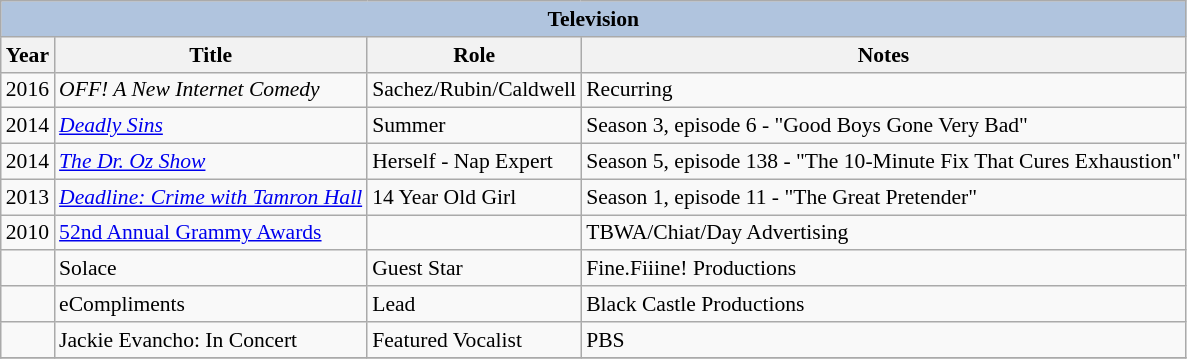<table class="wikitable" style="font-size: 90%;">
<tr>
<th colspan="4" style="background: LightSteelBlue;">Television</th>
</tr>
<tr>
<th>Year</th>
<th>Title</th>
<th>Role</th>
<th>Notes</th>
</tr>
<tr>
<td>2016</td>
<td><em>OFF! A New Internet Comedy</em></td>
<td>Sachez/Rubin/Caldwell</td>
<td>Recurring</td>
</tr>
<tr>
<td>2014</td>
<td><em><a href='#'>Deadly Sins</a></em></td>
<td>Summer</td>
<td>Season 3, episode 6 - "Good Boys Gone Very Bad"</td>
</tr>
<tr>
<td>2014</td>
<td><em><a href='#'>The Dr. Oz Show</a></em></td>
<td>Herself - Nap Expert</td>
<td>Season 5, episode 138 - "The 10-Minute Fix That Cures Exhaustion"</td>
</tr>
<tr>
<td>2013</td>
<td><em><a href='#'>Deadline: Crime with Tamron Hall</a></em></td>
<td>14 Year Old Girl</td>
<td>Season 1, episode 11 - "The Great Pretender"</td>
</tr>
<tr>
<td>2010</td>
<td><a href='#'>52nd Annual Grammy Awards</a></td>
<td></td>
<td>TBWA/Chiat/Day Advertising</td>
</tr>
<tr>
<td></td>
<td>Solace</td>
<td>Guest Star</td>
<td>Fine.Fiiine! Productions</td>
</tr>
<tr>
<td></td>
<td>eCompliments</td>
<td>Lead</td>
<td>Black Castle Productions</td>
</tr>
<tr>
<td></td>
<td>Jackie Evancho: In Concert</td>
<td>Featured Vocalist</td>
<td>PBS</td>
</tr>
<tr>
</tr>
</table>
